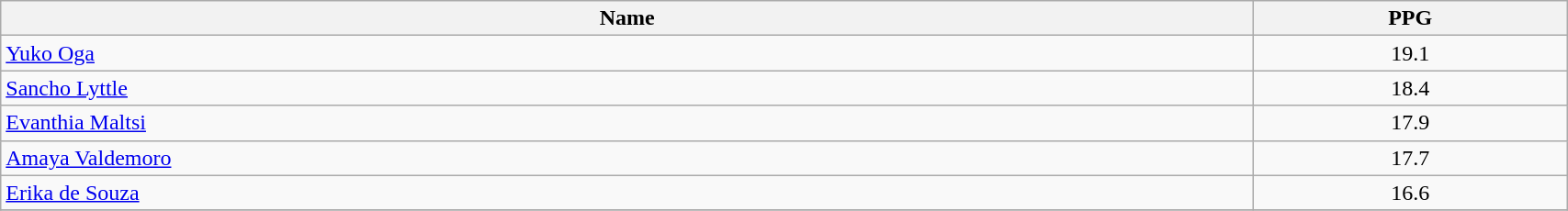<table class=wikitable width="90%">
<tr>
<th width="80%">Name</th>
<th width="20%">PPG</th>
</tr>
<tr>
<td> <a href='#'>Yuko Oga</a></td>
<td align=center>19.1</td>
</tr>
<tr>
<td> <a href='#'>Sancho Lyttle</a></td>
<td align=center>18.4</td>
</tr>
<tr>
<td> <a href='#'>Evanthia Maltsi</a></td>
<td align=center>17.9</td>
</tr>
<tr>
<td> <a href='#'>Amaya Valdemoro</a></td>
<td align=center>17.7</td>
</tr>
<tr>
<td> <a href='#'>Erika de Souza</a></td>
<td align=center>16.6</td>
</tr>
<tr>
</tr>
</table>
